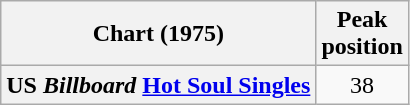<table class="wikitable plainrowheaders" style="text-align: center;">
<tr>
<th>Chart (1975)</th>
<th>Peak<br>position</th>
</tr>
<tr>
<th scope="row">US <em>Billboard</em> <a href='#'>Hot Soul Singles</a></th>
<td>38</td>
</tr>
</table>
